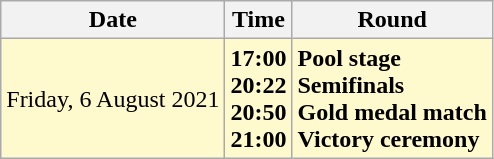<table class="wikitable">
<tr>
<th>Date</th>
<th>Time</th>
<th>Round</th>
</tr>
<tr>
<td style=background:lemonchiffon>Friday, 6 August 2021</td>
<td style=background:lemonchiffon><strong>17:00<br>20:22<br>20:50<br>21:00</strong></td>
<td style=background:lemonchiffon><strong>Pool stage<br>Semifinals<br>Gold medal match<br>Victory ceremony</strong></td>
</tr>
</table>
